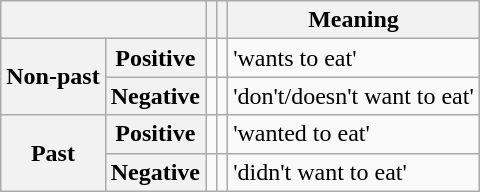<table class="wikitable">
<tr>
<th colspan=2></th>
<th></th>
<th></th>
<th>Meaning</th>
</tr>
<tr>
<th rowspan=2>Non-past</th>
<th>Positive</th>
<td></td>
<td></td>
<td>'wants to eat'</td>
</tr>
<tr>
<th>Negative</th>
<td></td>
<td></td>
<td>'don't/doesn't want to eat'</td>
</tr>
<tr>
<th rowspan=2>Past</th>
<th>Positive</th>
<td></td>
<td></td>
<td>'wanted to eat'</td>
</tr>
<tr>
<th>Negative</th>
<td></td>
<td></td>
<td>'didn't want to eat'</td>
</tr>
</table>
